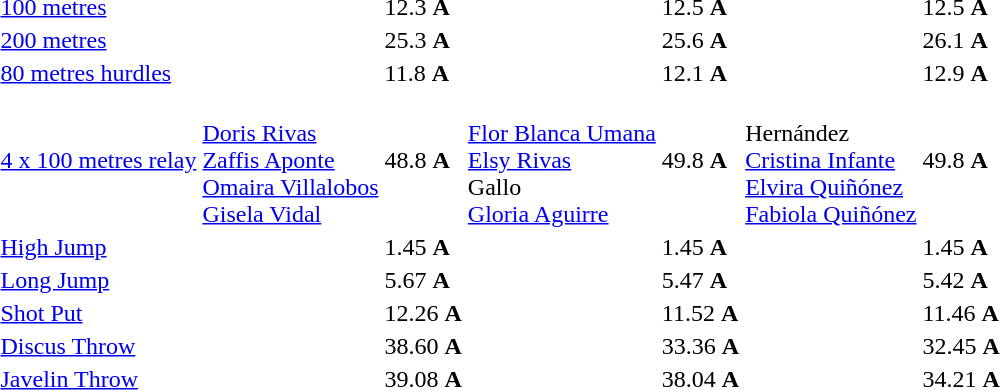<table>
<tr>
<td><a href='#'>100 metres</a></td>
<td></td>
<td>12.3 <strong>A</strong></td>
<td></td>
<td>12.5 <strong>A</strong></td>
<td></td>
<td>12.5 <strong>A</strong></td>
</tr>
<tr>
<td><a href='#'>200 metres</a></td>
<td></td>
<td>25.3 <strong>A</strong></td>
<td></td>
<td>25.6 <strong>A</strong></td>
<td></td>
<td>26.1 <strong>A</strong></td>
</tr>
<tr>
<td><a href='#'>80 metres hurdles</a></td>
<td></td>
<td>11.8 <strong>A</strong></td>
<td></td>
<td>12.1 <strong>A</strong></td>
<td></td>
<td>12.9 <strong>A</strong></td>
</tr>
<tr>
<td><a href='#'>4 x 100 metres relay</a></td>
<td><br><a href='#'>Doris Rivas</a><br><a href='#'>Zaffis Aponte</a><br><a href='#'>Omaira Villalobos</a><br><a href='#'>Gisela Vidal</a></td>
<td>48.8 <strong>A</strong></td>
<td><br><a href='#'>Flor Blanca Umana</a><br><a href='#'>Elsy Rivas</a><br>Gallo<br><a href='#'>Gloria Aguirre</a></td>
<td>49.8 <strong>A</strong></td>
<td><br>Hernández<br><a href='#'>Cristina Infante</a><br><a href='#'>Elvira Quiñónez</a><br><a href='#'>Fabiola Quiñónez</a></td>
<td>49.8 <strong>A</strong></td>
</tr>
<tr>
<td><a href='#'>High Jump</a></td>
<td></td>
<td>1.45 <strong>A</strong></td>
<td></td>
<td>1.45 <strong>A</strong></td>
<td></td>
<td>1.45 <strong>A</strong></td>
</tr>
<tr>
<td><a href='#'>Long Jump</a></td>
<td></td>
<td>5.67 <strong>A</strong></td>
<td></td>
<td>5.47 <strong>A</strong></td>
<td></td>
<td>5.42 <strong>A</strong></td>
</tr>
<tr>
<td><a href='#'>Shot Put</a></td>
<td></td>
<td>12.26 <strong>A</strong></td>
<td></td>
<td>11.52 <strong>A</strong></td>
<td></td>
<td>11.46 <strong>A</strong></td>
</tr>
<tr>
<td><a href='#'>Discus Throw</a></td>
<td></td>
<td>38.60 <strong>A</strong></td>
<td></td>
<td>33.36 <strong>A</strong></td>
<td></td>
<td>32.45 <strong>A</strong></td>
</tr>
<tr>
<td><a href='#'>Javelin Throw</a></td>
<td></td>
<td>39.08 <strong>A</strong></td>
<td></td>
<td>38.04 <strong>A</strong></td>
<td></td>
<td>34.21 <strong>A</strong></td>
</tr>
</table>
